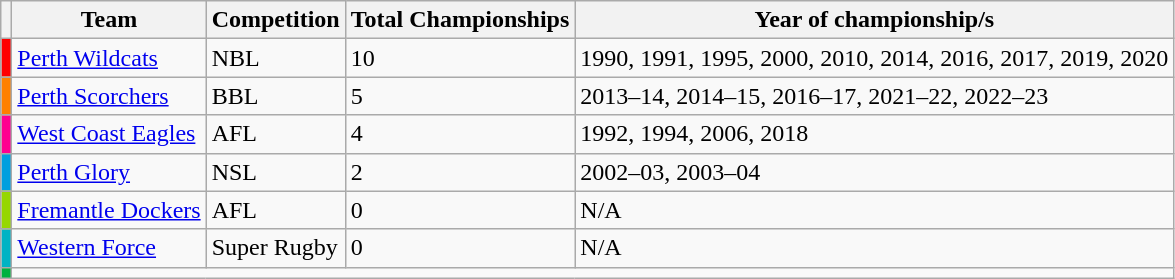<table class="wikitable sortable">
<tr>
<th></th>
<th>Team</th>
<th>Competition</th>
<th>Total Championships</th>
<th>Year of championship/s</th>
</tr>
<tr>
<td style="background:red;"></td>
<td><a href='#'>Perth Wildcats</a></td>
<td>NBL</td>
<td>10</td>
<td>1990, 1991, 1995, 2000, 2010, 2014, 2016, 2017, 2019, 2020</td>
</tr>
<tr>
<td style="background:#FF8000;"></td>
<td><a href='#'>Perth Scorchers</a></td>
<td>BBL</td>
<td>5</td>
<td>2013–14, 2014–15, 2016–17, 2021–22, 2022–23</td>
</tr>
<tr>
<td style="background:#FF0090;"></td>
<td><a href='#'>West Coast Eagles</a></td>
<td>AFL</td>
<td>4</td>
<td>1992, 1994, 2006, 2018</td>
</tr>
<tr>
<td style="background:#009FDF;"></td>
<td><a href='#'>Perth Glory</a></td>
<td>NSL</td>
<td>2</td>
<td>2002–03, 2003–04</td>
</tr>
<tr>
<td style="background:#96D701;"></td>
<td><a href='#'>Fremantle Dockers</a></td>
<td>AFL</td>
<td>0</td>
<td>N/A</td>
</tr>
<tr>
<td style="background:#00B3C4;"></td>
<td><a href='#'>Western Force</a></td>
<td>Super Rugby</td>
<td>0</td>
<td>N/A</td>
</tr>
<tr>
<td style="background:#00B13F;"></td>
</tr>
</table>
